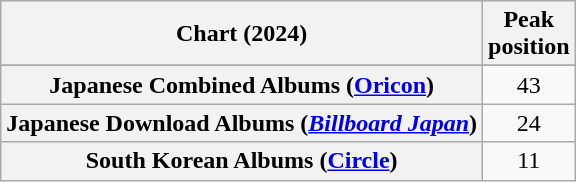<table class="wikitable sortable plainrowheaders" style="text-align:center">
<tr>
<th scope="col">Chart (2024)</th>
<th scope="col">Peak<br>position</th>
</tr>
<tr>
</tr>
<tr>
<th scope="row">Japanese Combined Albums (<a href='#'>Oricon</a>)</th>
<td>43</td>
</tr>
<tr>
<th scope="row">Japanese Download Albums (<em><a href='#'>Billboard Japan</a></em>)</th>
<td>24</td>
</tr>
<tr>
<th scope="row">South Korean Albums (<a href='#'>Circle</a>)</th>
<td>11</td>
</tr>
</table>
